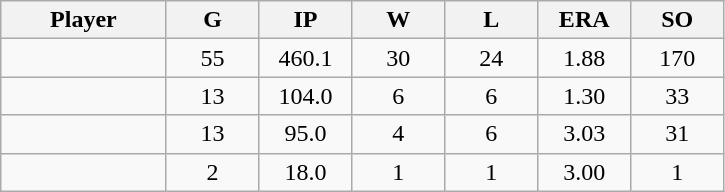<table class="wikitable sortable">
<tr>
<th bgcolor="#DDDDFF" width="16%">Player</th>
<th bgcolor="#DDDDFF" width="9%">G</th>
<th bgcolor="#DDDDFF" width="9%">IP</th>
<th bgcolor="#DDDDFF" width="9%">W</th>
<th bgcolor="#DDDDFF" width="9%">L</th>
<th bgcolor="#DDDDFF" width="9%">ERA</th>
<th bgcolor="#DDDDFF" width="9%">SO</th>
</tr>
<tr align="center">
<td></td>
<td>55</td>
<td>460.1</td>
<td>30</td>
<td>24</td>
<td>1.88</td>
<td>170</td>
</tr>
<tr align="center">
<td></td>
<td>13</td>
<td>104.0</td>
<td>6</td>
<td>6</td>
<td>1.30</td>
<td>33</td>
</tr>
<tr align="center">
<td></td>
<td>13</td>
<td>95.0</td>
<td>4</td>
<td>6</td>
<td>3.03</td>
<td>31</td>
</tr>
<tr align="center">
<td></td>
<td>2</td>
<td>18.0</td>
<td>1</td>
<td>1</td>
<td>3.00</td>
<td>1</td>
</tr>
</table>
